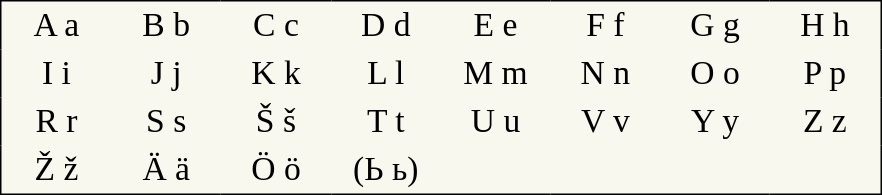<table style="font-family:Arial Unicode MS; font-size:1.4em; border-color:#000000; border-width:1px; border-style:solid; border-collapse:collapse; background-color:#F8F8EF">
<tr>
<td style="width:3em; text-align:center; padding: 3px;">A a</td>
<td style="width:3em; text-align:center; padding: 3px;">B b</td>
<td style="width:3em; text-align:center; padding: 3px;">C c</td>
<td style="width:3em; text-align:center; padding: 3px;">D d</td>
<td style="width:3em; text-align:center; padding: 3px;">E e</td>
<td style="width:3em; text-align:center; padding: 3px;">F f</td>
<td style="width:3em; text-align:center; padding: 3px;">G g</td>
<td style="width:3em; text-align:center; padding: 3px;">H h</td>
</tr>
<tr>
<td style="width:3em; text-align:center; padding: 3px;">I i</td>
<td style="width:3em; text-align:center; padding: 3px;">J j</td>
<td style="width:3em; text-align:center; padding: 3px;">K k</td>
<td style="width:3em; text-align:center; padding: 3px;">L l</td>
<td style="width:3em; text-align:center; padding: 3px;">M m</td>
<td style="width:3em; text-align:center; padding: 3px;">N n</td>
<td style="width:3em; text-align:center; padding: 3px;">O o</td>
<td style="width:3em; text-align:center; padding: 3px;">P p</td>
</tr>
<tr>
<td style="width:3em; text-align:center; padding: 3px;">R r</td>
<td style="width:3em; text-align:center; padding: 3px;">S s</td>
<td style="width:3em; text-align:center; padding: 3px;">Š š</td>
<td style="width:3em; text-align:center; padding: 3px;">T t</td>
<td style="width:3em; text-align:center; padding: 3px;">U u</td>
<td style="width:3em; text-align:center; padding: 3px;">V v</td>
<td style="width:3em; text-align:center; padding: 3px;">Y y</td>
<td style="width:3em; text-align:center; padding: 3px;">Z z</td>
</tr>
<tr>
<td style="width:3em; text-align:center; padding: 3px;">Ž ž</td>
<td style="width:3em; text-align:center; padding: 3px;">Ä ä</td>
<td style="width:3em; text-align:center; padding: 3px;">Ö ö</td>
<td style="width:3em; text-align:center; padding: 3px;">(Ь ь)</td>
</tr>
</table>
